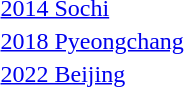<table>
<tr style="vertical-align:top">
<td><a href='#'>2014 Sochi</a><br></td>
<td></td>
<td></td>
<td></td>
</tr>
<tr>
<td><a href='#'>2018 Pyeongchang</a><br></td>
<td></td>
<td></td>
<td></td>
</tr>
<tr>
<td><a href='#'>2022 Beijing</a> <br></td>
<td></td>
<td></td>
<td></td>
</tr>
<tr>
</tr>
</table>
